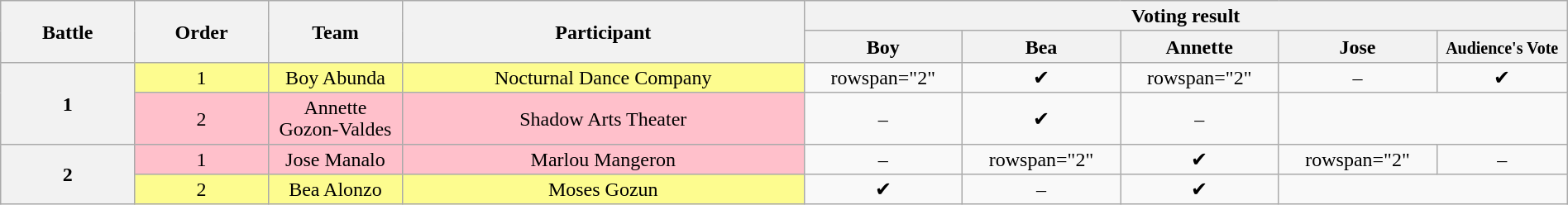<table class="wikitable" style="text-align:center; line-height:17px; width:100%;">
<tr>
<th scope="col" rowspan="2" width="05%">Battle</th>
<th scope="col" rowspan="2" width="05%">Order</th>
<th scope="col" rowspan="2" width="05%">Team</th>
<th scope="col" rowspan="2" width="15%">Participant</th>
<th scope="col" colspan="5" width="20%">Voting result</th>
</tr>
<tr>
<th width="4%">Boy</th>
<th width="4%">Bea</th>
<th width="4%">Annette</th>
<th width="4%">Jose</th>
<th width="4%"><small>Audience's Vote</small></th>
</tr>
<tr>
<th rowspan="2">1</th>
<td style="background:#fdfc8f;">1</td>
<td style="background:#fdfc8f;">Boy Abunda</td>
<td style="background:#fdfc8f;">Nocturnal Dance Company</td>
<td>rowspan="2" </td>
<td>✔</td>
<td>rowspan="2" </td>
<td>–</td>
<td>✔</td>
</tr>
<tr>
<td style="background:pink;">2</td>
<td style="background:pink;">Annette Gozon-Valdes</td>
<td style="background:pink;">Shadow Arts Theater</td>
<td>–</td>
<td>✔</td>
<td>–</td>
</tr>
<tr>
<th rowspan="2">2</th>
<td style="background:pink;">1</td>
<td style="background:pink;">Jose Manalo</td>
<td style="background:pink;">Marlou Mangeron</td>
<td>–</td>
<td>rowspan="2" </td>
<td>✔</td>
<td>rowspan="2" </td>
<td>–</td>
</tr>
<tr>
<td style="background:#fdfc8f;">2</td>
<td style="background:#fdfc8f;">Bea Alonzo</td>
<td style="background:#fdfc8f;">Moses Gozun</td>
<td>✔</td>
<td>–</td>
<td>✔</td>
</tr>
</table>
